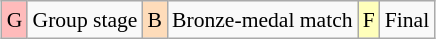<table class="wikitable" style="margin:0.5em auto; font-size:90%; line-height:1.25em;">
<tr>
<td bgcolor="#FFBBBB" align=center>G</td>
<td>Group stage</td>
<td bgcolor="#FEDCBA" align=center>B</td>
<td>Bronze-medal match</td>
<td bgcolor="#FFFFBB" align=center>F</td>
<td>Final</td>
</tr>
</table>
